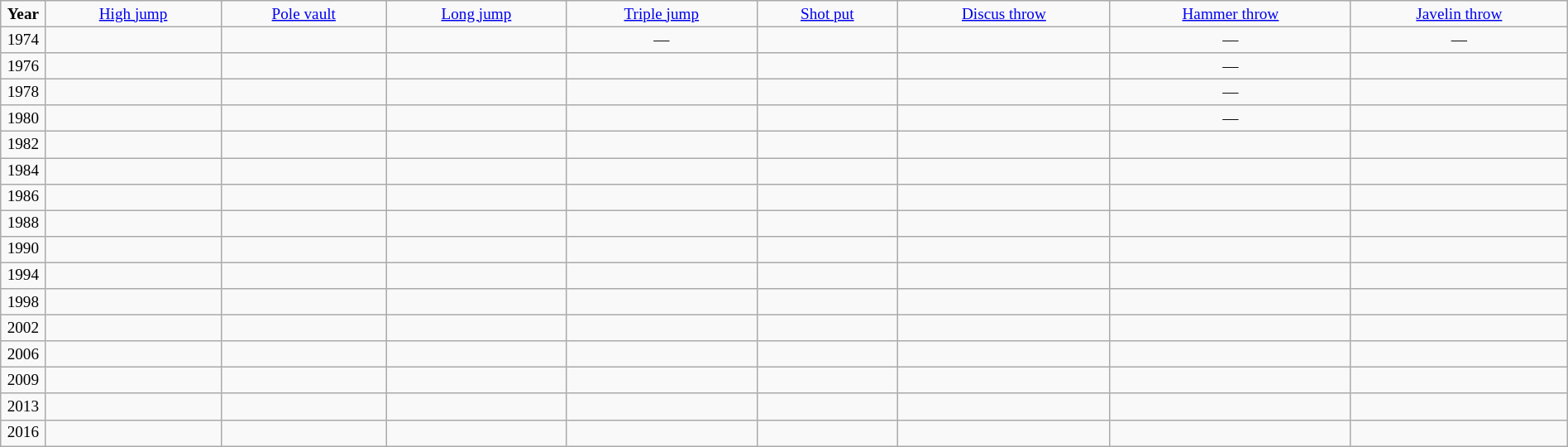<table class="wikitable" style="font-size:80%; text-align:center; float:center;" cellspacing="1" cellpadding="1" width="100%">
<tr style="text-align:center;">
<td width=30px><strong>Year</strong></td>
<td><a href='#'>High jump</a></td>
<td><a href='#'>Pole vault</a></td>
<td><a href='#'>Long jump</a></td>
<td><a href='#'>Triple jump</a></td>
<td><a href='#'>Shot put</a></td>
<td><a href='#'>Discus throw</a></td>
<td><a href='#'>Hammer throw</a></td>
<td><a href='#'>Javelin throw</a></td>
</tr>
<tr>
<td>1974</td>
<td></td>
<td></td>
<td></td>
<td>—</td>
<td></td>
<td></td>
<td>—</td>
<td>—</td>
</tr>
<tr>
<td>1976</td>
<td></td>
<td></td>
<td></td>
<td></td>
<td></td>
<td></td>
<td>—</td>
<td></td>
</tr>
<tr>
<td>1978</td>
<td></td>
<td></td>
<td></td>
<td></td>
<td></td>
<td></td>
<td>—</td>
<td></td>
</tr>
<tr>
<td>1980</td>
<td></td>
<td></td>
<td></td>
<td></td>
<td></td>
<td></td>
<td>—</td>
<td></td>
</tr>
<tr>
<td>1982</td>
<td></td>
<td></td>
<td></td>
<td></td>
<td></td>
<td></td>
<td></td>
<td></td>
</tr>
<tr>
<td>1984</td>
<td></td>
<td></td>
<td></td>
<td></td>
<td></td>
<td></td>
<td></td>
<td></td>
</tr>
<tr>
<td>1986</td>
<td></td>
<td></td>
<td></td>
<td></td>
<td></td>
<td></td>
<td></td>
<td></td>
</tr>
<tr>
<td>1988</td>
<td></td>
<td></td>
<td></td>
<td></td>
<td></td>
<td></td>
<td></td>
<td></td>
</tr>
<tr>
<td>1990</td>
<td></td>
<td></td>
<td></td>
<td></td>
<td></td>
<td></td>
<td></td>
<td></td>
</tr>
<tr>
<td>1994</td>
<td></td>
<td></td>
<td></td>
<td></td>
<td></td>
<td></td>
<td></td>
<td></td>
</tr>
<tr>
<td>1998</td>
<td></td>
<td></td>
<td></td>
<td></td>
<td></td>
<td></td>
<td></td>
<td></td>
</tr>
<tr>
<td>2002</td>
<td></td>
<td></td>
<td></td>
<td></td>
<td></td>
<td></td>
<td></td>
<td></td>
</tr>
<tr>
<td>2006</td>
<td></td>
<td></td>
<td></td>
<td></td>
<td></td>
<td></td>
<td></td>
<td></td>
</tr>
<tr>
<td>2009</td>
<td></td>
<td></td>
<td></td>
<td></td>
<td></td>
<td></td>
<td></td>
<td></td>
</tr>
<tr>
<td>2013</td>
<td></td>
<td></td>
<td></td>
<td></td>
<td></td>
<td></td>
<td></td>
<td></td>
</tr>
<tr>
<td>2016</td>
<td></td>
<td></td>
<td></td>
<td></td>
<td></td>
<td></td>
<td></td>
<td></td>
</tr>
</table>
